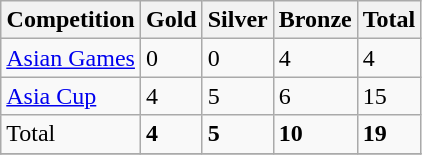<table class="wikitable sortable">
<tr>
<th>Competition</th>
<th>Gold</th>
<th>Silver</th>
<th>Bronze</th>
<th>Total</th>
</tr>
<tr>
<td><a href='#'>Asian Games</a></td>
<td>0</td>
<td>0</td>
<td>4</td>
<td>4</td>
</tr>
<tr>
<td><a href='#'>Asia Cup</a></td>
<td>4</td>
<td>5</td>
<td>6</td>
<td>15</td>
</tr>
<tr>
<td>Total</td>
<td><strong>4</strong></td>
<td><strong>5</strong></td>
<td><strong>10</strong></td>
<td><strong>19</strong></td>
</tr>
<tr>
</tr>
</table>
